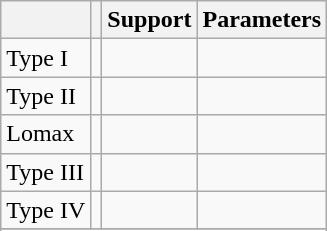<table class="wikitable">
<tr>
<th></th>
<th></th>
<th>Support</th>
<th>Parameters</th>
</tr>
<tr>
<td>Type I</td>
<td></td>
<td></td>
<td></td>
</tr>
<tr>
<td>Type II</td>
<td></td>
<td></td>
<td></td>
</tr>
<tr>
<td>Lomax</td>
<td></td>
<td></td>
<td></td>
</tr>
<tr>
<td>Type III</td>
<td></td>
<td></td>
<td></td>
</tr>
<tr>
<td>Type IV</td>
<td></td>
<td></td>
<td></td>
</tr>
<tr>
</tr>
<tr>
</tr>
</table>
